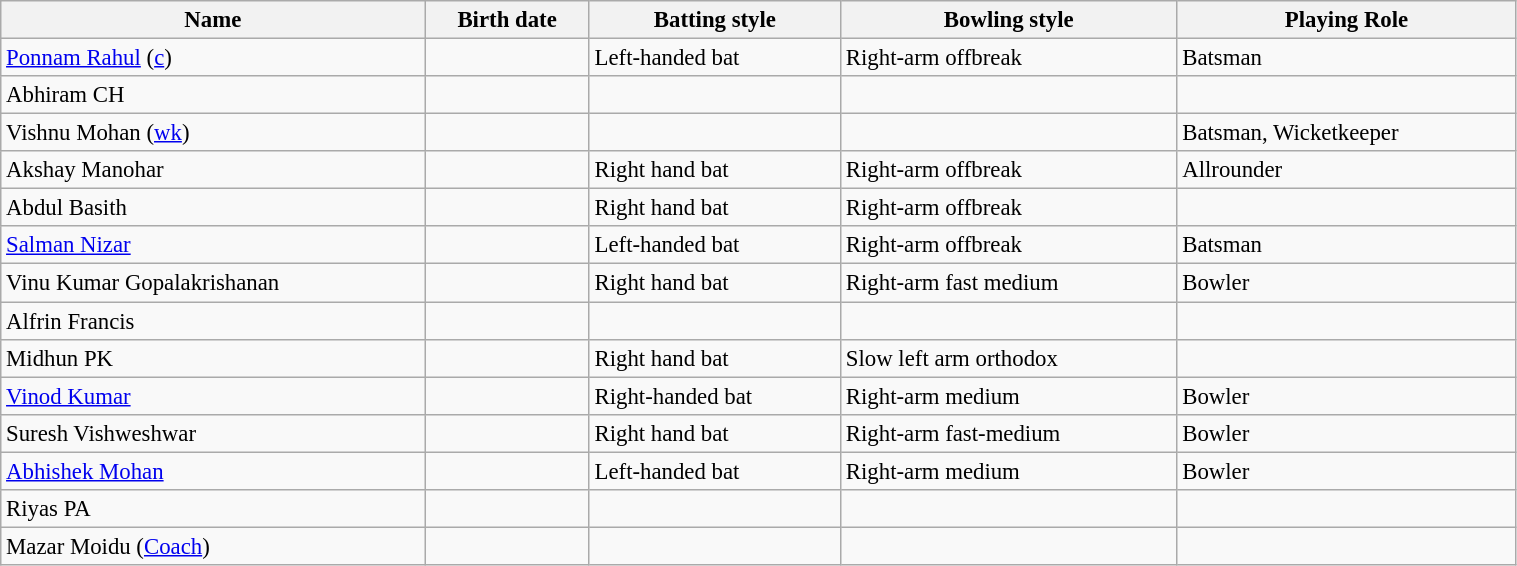<table class="wikitable sortable" style="font-size:95%;" width="80%">
<tr>
<th align=center>Name</th>
<th align=center>Birth date</th>
<th align=center>Batting style</th>
<th align=center>Bowling style</th>
<th align=center>Playing Role</th>
</tr>
<tr>
<td><a href='#'>Ponnam Rahul</a> (<a href='#'>c</a>)</td>
<td></td>
<td>Left-handed bat</td>
<td>Right-arm offbreak</td>
<td>Batsman</td>
</tr>
<tr>
<td>Abhiram CH</td>
<td></td>
<td></td>
<td></td>
<td></td>
</tr>
<tr>
<td>Vishnu Mohan (<a href='#'>wk</a>)</td>
<td></td>
<td></td>
<td></td>
<td>Batsman, Wicketkeeper</td>
</tr>
<tr>
<td>Akshay Manohar</td>
<td></td>
<td>Right hand bat</td>
<td>Right-arm offbreak</td>
<td>Allrounder</td>
</tr>
<tr>
<td>Abdul Basith</td>
<td></td>
<td>Right hand bat</td>
<td>Right-arm offbreak</td>
<td></td>
</tr>
<tr>
<td><a href='#'>Salman Nizar</a></td>
<td></td>
<td>Left-handed bat</td>
<td>Right-arm offbreak</td>
<td>Batsman</td>
</tr>
<tr>
<td>Vinu Kumar Gopalakrishanan</td>
<td></td>
<td>Right hand bat</td>
<td>Right-arm fast medium</td>
<td>Bowler</td>
</tr>
<tr>
<td>Alfrin Francis</td>
<td></td>
<td></td>
<td></td>
<td></td>
</tr>
<tr>
<td>Midhun PK</td>
<td></td>
<td>Right hand bat</td>
<td>Slow left arm orthodox</td>
<td></td>
</tr>
<tr>
<td><a href='#'>Vinod Kumar</a></td>
<td></td>
<td>Right-handed bat</td>
<td>Right-arm medium</td>
<td>Bowler</td>
</tr>
<tr>
<td>Suresh Vishweshwar</td>
<td></td>
<td>Right hand bat</td>
<td>Right-arm fast-medium</td>
<td>Bowler</td>
</tr>
<tr>
<td><a href='#'>Abhishek Mohan</a></td>
<td></td>
<td>Left-handed bat</td>
<td>Right-arm medium</td>
<td>Bowler</td>
</tr>
<tr>
<td>Riyas PA</td>
<td></td>
<td></td>
<td></td>
<td></td>
</tr>
<tr>
<td>Mazar Moidu (<a href='#'>Coach</a>)</td>
<td></td>
<td></td>
<td></td>
<td></td>
</tr>
</table>
